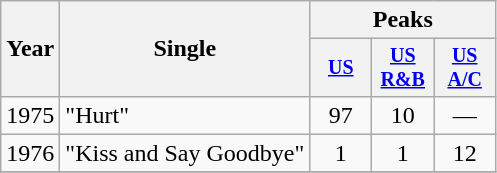<table class="wikitable" style="text-align:center;">
<tr>
<th rowspan="2">Year</th>
<th rowspan="2">Single</th>
<th colspan="3">Peaks</th>
</tr>
<tr style="font-size:smaller;">
<th width="35"><a href='#'>US</a><br></th>
<th width="35"><a href='#'>US<br>R&B</a><br></th>
<th width="35"><a href='#'>US<br>A/C</a><br></th>
</tr>
<tr>
<td rowspan="1">1975</td>
<td align="left">"Hurt"</td>
<td>97</td>
<td>10</td>
<td>—</td>
</tr>
<tr>
<td rowspan="1">1976</td>
<td align="left">"Kiss and Say Goodbye"</td>
<td>1</td>
<td>1</td>
<td>12</td>
</tr>
<tr>
</tr>
</table>
